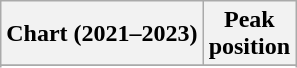<table class="wikitable sortable plainrowheaders" style="text-align:center;">
<tr>
<th scope="col">Chart (2021–2023)</th>
<th scope="col">Peak<br>position</th>
</tr>
<tr>
</tr>
<tr>
</tr>
</table>
